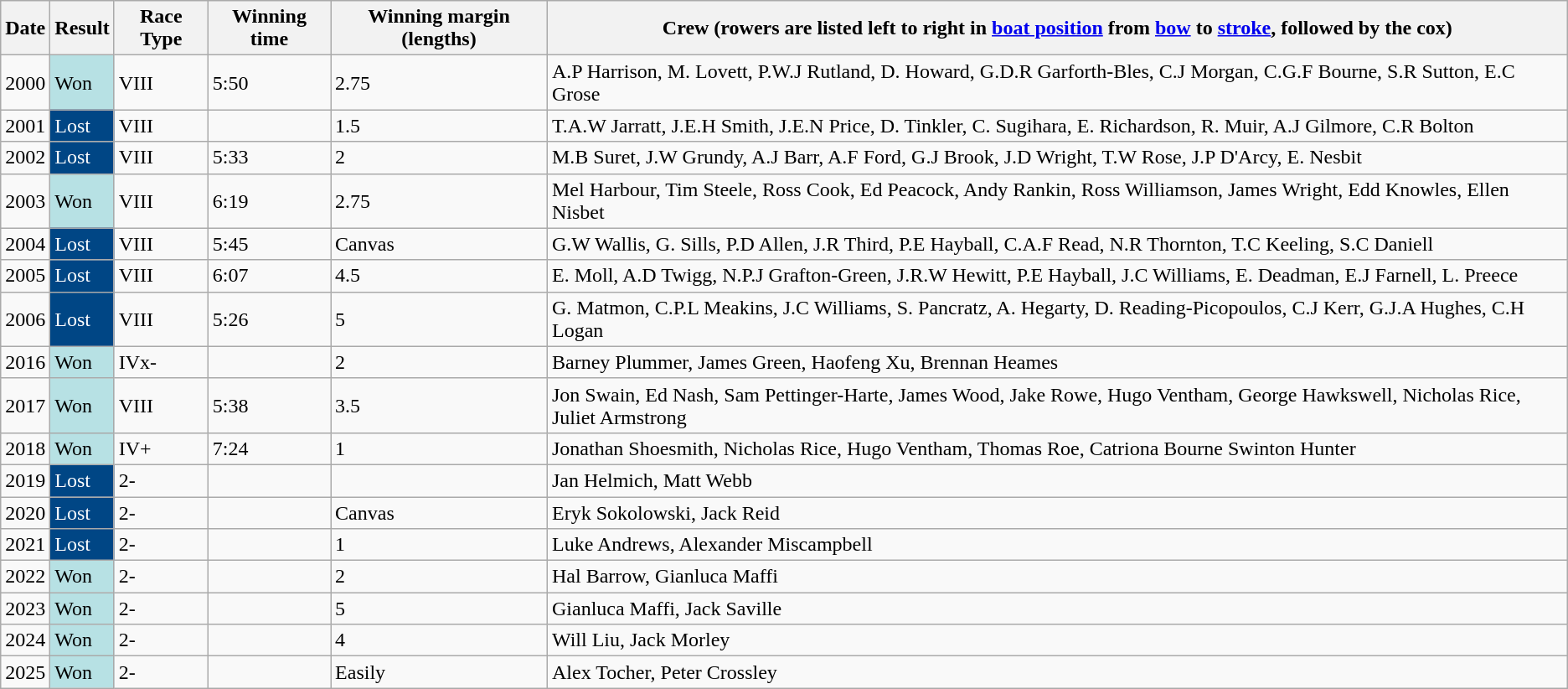<table class="wikitable">
<tr>
<th>Date</th>
<th>Result</th>
<th>Race Type</th>
<th>Winning time</th>
<th>Winning margin (lengths)</th>
<th>Crew (rowers are listed left to right in <a href='#'>boat position</a> from <a href='#'>bow</a> to <a href='#'>stroke</a>, followed by the cox)</th>
</tr>
<tr>
<td>2000</td>
<td style="background:#B7E1E4; color:#000;">Won</td>
<td>VIII</td>
<td>5:50</td>
<td>2.75</td>
<td>A.P Harrison, M. Lovett, P.W.J Rutland, D. Howard, G.D.R Garforth-Bles, C.J Morgan, C.G.F Bourne, S.R Sutton, E.C Grose</td>
</tr>
<tr>
<td>2001</td>
<td style="background:#004685; color:#FFF;">Lost</td>
<td>VIII</td>
<td></td>
<td>1.5</td>
<td>T.A.W Jarratt, J.E.H Smith, J.E.N Price, D. Tinkler, C. Sugihara, E. Richardson, R. Muir, A.J Gilmore, C.R Bolton</td>
</tr>
<tr>
<td>2002</td>
<td style="background:#004685; color:#FFF;">Lost</td>
<td>VIII</td>
<td>5:33</td>
<td>2</td>
<td>M.B Suret, J.W Grundy, A.J Barr, A.F Ford, G.J Brook, J.D Wright, T.W Rose, J.P D'Arcy, E. Nesbit</td>
</tr>
<tr>
<td>2003</td>
<td style="background:#B7E1E4; color:#000;">Won</td>
<td>VIII</td>
<td>6:19</td>
<td>2.75</td>
<td>Mel Harbour, Tim Steele, Ross Cook, Ed Peacock, Andy Rankin, Ross Williamson, James Wright, Edd Knowles, Ellen Nisbet</td>
</tr>
<tr>
<td>2004</td>
<td style="background:#004685; color:#FFF;">Lost</td>
<td>VIII</td>
<td>5:45</td>
<td>Canvas</td>
<td>G.W Wallis, G. Sills, P.D Allen, J.R Third, P.E Hayball, C.A.F Read, N.R Thornton, T.C Keeling, S.C Daniell</td>
</tr>
<tr>
<td>2005</td>
<td style="background:#004685; color:#FFF;">Lost</td>
<td>VIII</td>
<td>6:07</td>
<td>4.5</td>
<td>E. Moll, A.D Twigg, N.P.J Grafton-Green, J.R.W Hewitt, P.E Hayball, J.C Williams, E. Deadman, E.J Farnell, L. Preece</td>
</tr>
<tr>
<td>2006</td>
<td style="background:#004685; color:#FFF;">Lost</td>
<td>VIII</td>
<td>5:26</td>
<td>5</td>
<td>G. Matmon, C.P.L Meakins, J.C Williams, S. Pancratz, A. Hegarty, D. Reading-Picopoulos, C.J Kerr, G.J.A Hughes, C.H Logan</td>
</tr>
<tr>
<td>2016</td>
<td style="background:#B7E1E4; color:#000;">Won</td>
<td>IVx-</td>
<td></td>
<td>2</td>
<td>Barney Plummer, James Green, Haofeng Xu, Brennan Heames</td>
</tr>
<tr>
<td>2017</td>
<td style="background:#B7E1E4; color:#000;">Won</td>
<td>VIII</td>
<td>5:38</td>
<td>3.5</td>
<td>Jon Swain, Ed Nash, Sam Pettinger-Harte, James Wood, Jake Rowe, Hugo Ventham, George Hawkswell, Nicholas Rice, Juliet Armstrong</td>
</tr>
<tr>
<td>2018</td>
<td style="background:#B7E1E4; color:#000;">Won</td>
<td>IV+</td>
<td>7:24</td>
<td>1</td>
<td>Jonathan Shoesmith, Nicholas Rice, Hugo Ventham, Thomas Roe, Catriona Bourne Swinton Hunter</td>
</tr>
<tr>
<td>2019</td>
<td style="background:#004685; color:#FFF;">Lost</td>
<td>2-</td>
<td></td>
<td></td>
<td>Jan Helmich, Matt Webb</td>
</tr>
<tr>
<td>2020</td>
<td style="background:#004685; color:#FFF;">Lost</td>
<td>2-</td>
<td></td>
<td>Canvas</td>
<td>Eryk Sokolowski, Jack Reid</td>
</tr>
<tr>
<td>2021</td>
<td style="background:#004685; color:#FFF;">Lost</td>
<td>2-</td>
<td></td>
<td>1</td>
<td>Luke Andrews, Alexander Miscampbell</td>
</tr>
<tr>
<td>2022</td>
<td style="background:#B7E1E4; color:#000;">Won</td>
<td>2-</td>
<td></td>
<td>2</td>
<td>Hal Barrow, Gianluca Maffi</td>
</tr>
<tr>
<td>2023</td>
<td style="background:#B7E1E4; color:#000;">Won</td>
<td>2-</td>
<td></td>
<td>5</td>
<td>Gianluca Maffi, Jack Saville</td>
</tr>
<tr>
<td>2024</td>
<td style="background:#B7E1E4; color:#000;">Won</td>
<td>2-</td>
<td></td>
<td>4</td>
<td>Will Liu, Jack Morley</td>
</tr>
<tr>
<td>2025</td>
<td style="background:#B7E1E4; color:#000;">Won</td>
<td>2-</td>
<td></td>
<td>Easily</td>
<td>Alex Tocher, Peter Crossley</td>
</tr>
</table>
